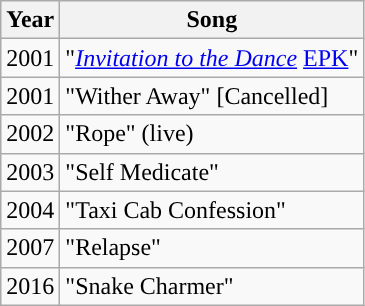<table class="wikitable">
<tr>
<th>Year</th>
<th>Song</th>
</tr>
<tr>
<td style="text-align:center;">2001</td>
<td>"<em><a href='#'>Invitation to the Dance</a></em> <a href='#'>EPK</a>"</td>
</tr>
<tr>
<td style="text-align:center;">2001</td>
<td>"Wither Away" [Cancelled]</td>
</tr>
<tr>
<td style="text-align:center;">2002</td>
<td>"Rope" (live)</td>
</tr>
<tr>
<td style="text-align:center;">2003</td>
<td>"Self Medicate"</td>
</tr>
<tr>
<td style="text-align:center;">2004</td>
<td>"Taxi Cab Confession"</td>
</tr>
<tr>
<td style="text-align:center;">2007</td>
<td>"Relapse"</td>
</tr>
<tr>
<td style="text-align:center;">2016</td>
<td>"Snake Charmer"</td>
</tr>
</table>
